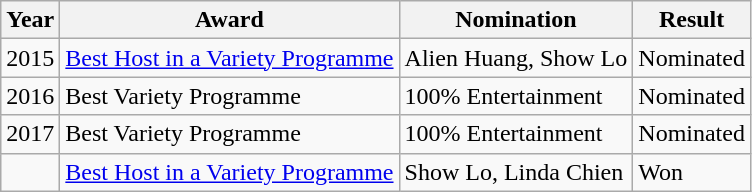<table class="wikitable">
<tr>
<th>Year</th>
<th>Award</th>
<th>Nomination</th>
<th>Result</th>
</tr>
<tr>
<td>2015</td>
<td><a href='#'>Best Host in a Variety Programme</a></td>
<td>Alien Huang, Show Lo</td>
<td>Nominated</td>
</tr>
<tr>
<td>2016</td>
<td>Best Variety Programme</td>
<td>100% Entertainment</td>
<td>Nominated</td>
</tr>
<tr>
<td>2017</td>
<td>Best Variety Programme</td>
<td>100% Entertainment</td>
<td>Nominated</td>
</tr>
<tr>
<td></td>
<td><a href='#'>Best Host in a Variety Programme</a></td>
<td>Show Lo, Linda Chien</td>
<td>Won</td>
</tr>
</table>
